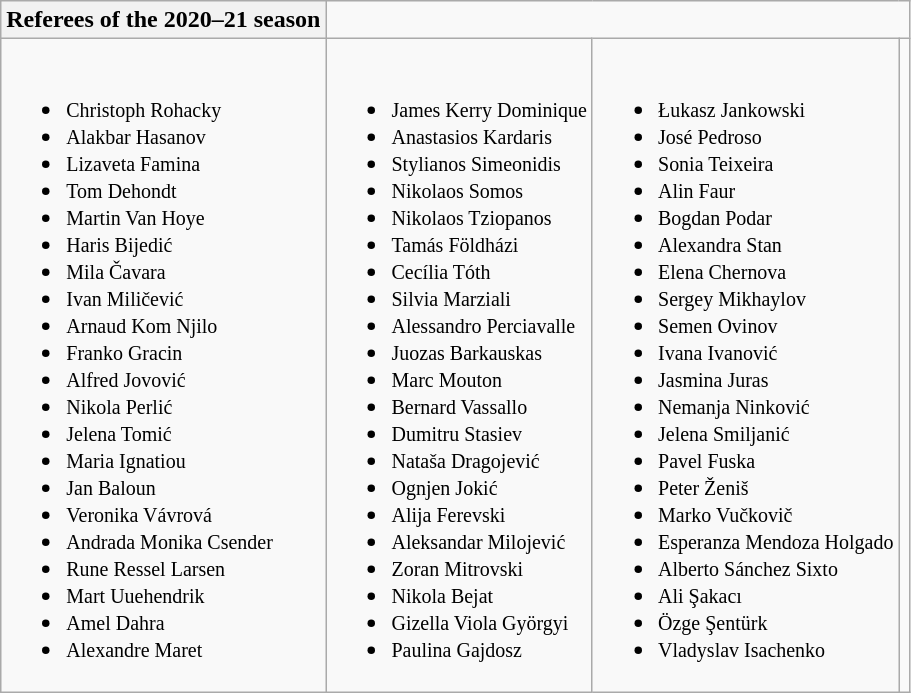<table class="wikitable collapsible collapsed">
<tr>
<th>Referees of the 2020–21 season</th>
</tr>
<tr>
<td><br><ul><li> <small>Christoph Rohacky</small></li><li> <small>Alakbar Hasanov</small></li><li> <small>Lizaveta Famina</small></li><li> <small>Tom Dehondt</small></li><li> <small>Martin Van Hoye</small></li><li> <small>Haris Bijedić</small></li><li> <small>Mila Čavara</small></li><li> <small>Ivan Miličević</small></li><li> <small>Arnaud Kom Njilo</small></li><li> <small>Franko Gracin</small></li><li> <small>Alfred Jovović</small></li><li> <small>Nikola Perlić</small></li><li> <small>Jelena Tomić</small></li><li> <small>Maria Ignatiou</small></li><li> <small>Jan Baloun</small></li><li> <small>Veronika Vávrová</small></li><li> <small>Andrada Monika Csender</small></li><li> <small>Rune Ressel Larsen</small></li><li> <small>Mart Uuehendrik</small></li><li> <small>Amel Dahra</small></li><li> <small>Alexandre Maret</small></li></ul></td>
<td><br><ul><li> <small>James Kerry Dominique</small></li><li> <small>Anastasios Kardaris</small></li><li> <small>Stylianos Simeonidis</small></li><li> <small>Nikolaos Somos</small></li><li> <small>Nikolaos Tziopanos</small></li><li> <small>Tamás Földházi</small></li><li> <small>Cecília Tóth</small></li><li> <small>Silvia Marziali</small></li><li> <small>Alessandro Perciavalle</small></li><li> <small>Juozas Barkauskas</small></li><li> <small>Marc Mouton</small></li><li> <small>Bernard Vassallo</small></li><li> <small>Dumitru Stasiev</small></li><li> <small>Nataša Dragojević</small></li><li> <small>Ognjen Jokić</small></li><li> <small>Alija Ferevski</small></li><li> <small>Aleksandar Milojević</small></li><li> <small>Zoran Mitrovski</small></li><li> <small>Nikola Bejat</small></li><li> <small>Gizella Viola Györgyi</small></li><li> <small>Paulina Gajdosz</small></li></ul></td>
<td><br><ul><li> <small>Łukasz Jankowski</small></li><li> <small>José Pedroso</small></li><li> <small>Sonia Teixeira</small></li><li> <small>Alin Faur</small></li><li> <small>Bogdan Podar</small></li><li> <small>Alexandra Stan</small></li><li> <small>Elena Chernova</small></li><li> <small>Sergey Mikhaylov</small></li><li> <small>Semen Ovinov</small></li><li> <small>Ivana Ivanović</small></li><li> <small>Jasmina Juras</small></li><li> <small>Nemanja Ninković</small></li><li> <small>Jelena Smiljanić</small></li><li> <small>Pavel Fuska</small></li><li> <small>Peter Ženiš</small></li><li> <small>Marko Vučkovič</small></li><li> <small>Esperanza Mendoza Holgado</small></li><li> <small>Alberto Sánchez Sixto</small></li><li> <small>Ali Şakacı</small></li><li> <small>Özge Şentürk</small></li><li> <small>Vladyslav Isachenko</small></li></ul></td>
<td><br></td>
</tr>
</table>
